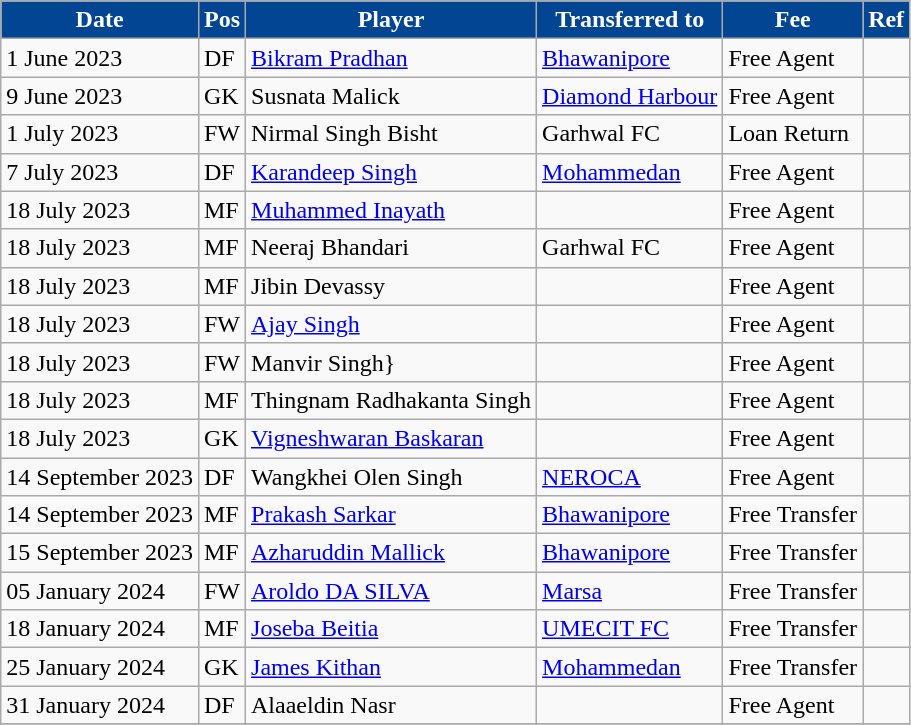<table class="wikitable plainrowheaders sortable">
<tr>
<th style="background:#014593; color:white;">Date</th>
<th style="background:#014593; color:white;">Pos</th>
<th style="background:#014593; color:white;">Player</th>
<th style="background:#014593; color:white;">Transferred to</th>
<th style="background:#014593; color:white;">Fee</th>
<th style="background:#014593; color:white;">Ref</th>
</tr>
<tr>
<td>1 June 2023</td>
<td>DF</td>
<td> <a href='#'>Bikram Pradhan</a></td>
<td><a href='#'>Bhawanipore</a></td>
<td>Free Agent</td>
<td></td>
</tr>
<tr>
<td>9 June 2023</td>
<td>GK</td>
<td> Susnata Malick</td>
<td><a href='#'>Diamond Harbour</a></td>
<td>Free Agent</td>
<td></td>
</tr>
<tr>
<td>1 July 2023</td>
<td>FW</td>
<td> Nirmal Singh Bisht</td>
<td> Garhwal FC</td>
<td>Loan Return</td>
<td></td>
</tr>
<tr>
<td>7 July 2023</td>
<td>DF</td>
<td> <a href='#'>Karandeep Singh</a></td>
<td><a href='#'>Mohammedan</a></td>
<td>Free Agent</td>
<td></td>
</tr>
<tr>
<td>18 July 2023</td>
<td>MF</td>
<td> <a href='#'>Muhammed Inayath</a></td>
<td></td>
<td>Free Agent</td>
<td></td>
</tr>
<tr>
<td>18 July 2023</td>
<td>MF</td>
<td> Neeraj Bhandari</td>
<td> Garhwal FC</td>
<td>Free Agent</td>
<td></td>
</tr>
<tr>
<td>18 July 2023</td>
<td>MF</td>
<td> Jibin Devassy</td>
<td></td>
<td>Free Agent</td>
<td></td>
</tr>
<tr>
<td>18 July 2023</td>
<td>FW</td>
<td> <a href='#'>Ajay Singh</a></td>
<td></td>
<td>Free Agent</td>
<td></td>
</tr>
<tr>
<td>18 July 2023</td>
<td>FW</td>
<td> Manvir Singh}</td>
<td></td>
<td>Free Agent</td>
<td></td>
</tr>
<tr>
<td>18 July 2023</td>
<td>MF</td>
<td> Thingnam Radhakanta Singh</td>
<td></td>
<td>Free Agent</td>
<td></td>
</tr>
<tr>
<td>18 July 2023</td>
<td>GK</td>
<td> <a href='#'>Vigneshwaran Baskaran</a></td>
<td></td>
<td>Free Agent</td>
<td></td>
</tr>
<tr>
<td>14 September 2023</td>
<td>DF</td>
<td> Wangkhei Olen Singh</td>
<td><a href='#'>NEROCA</a></td>
<td>Free Agent</td>
<td></td>
</tr>
<tr>
<td>14 September 2023</td>
<td>MF</td>
<td> <a href='#'>Prakash Sarkar</a></td>
<td> <a href='#'>Bhawanipore</a></td>
<td>Free Transfer</td>
<td></td>
</tr>
<tr>
<td>15 September 2023</td>
<td>MF</td>
<td> <a href='#'>Azharuddin Mallick</a></td>
<td> <a href='#'>Bhawanipore</a></td>
<td>Free Transfer</td>
<td></td>
</tr>
<tr>
<td>05 January 2024</td>
<td>FW</td>
<td> <a href='#'>Aroldo DA SILVA</a></td>
<td> <a href='#'>Marsa</a></td>
<td>Free Transfer</td>
<td></td>
</tr>
<tr>
<td>18 January 2024</td>
<td>MF</td>
<td> <a href='#'>Joseba Beitia</a></td>
<td> <a href='#'>UMECIT FC</a></td>
<td>Free Transfer</td>
<td></td>
</tr>
<tr>
<td>25 January 2024</td>
<td>GK</td>
<td> <a href='#'>James Kithan</a></td>
<td> <a href='#'>Mohammedan</a></td>
<td>Free Transfer</td>
<td></td>
</tr>
<tr>
<td>31 January 2024</td>
<td>DF</td>
<td> Alaaeldin Nasr</td>
<td></td>
<td>Free Agent</td>
<td></td>
</tr>
<tr>
</tr>
</table>
